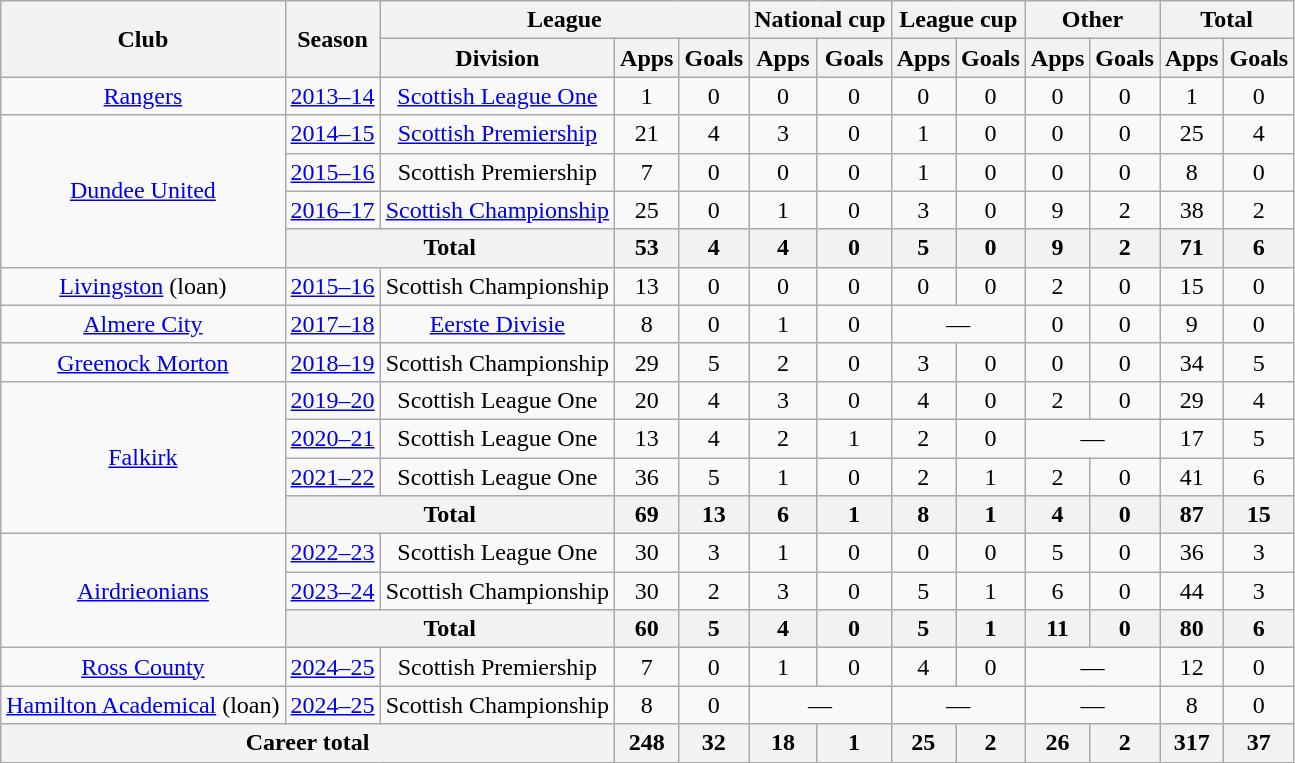<table class="wikitable" style="text-align: center">
<tr>
<th rowspan="2">Club</th>
<th rowspan="2">Season</th>
<th colspan="3">League</th>
<th colspan="2">National cup</th>
<th colspan="2">League cup</th>
<th colspan="2">Other</th>
<th colspan="2">Total</th>
</tr>
<tr>
<th>Division</th>
<th>Apps</th>
<th>Goals</th>
<th>Apps</th>
<th>Goals</th>
<th>Apps</th>
<th>Goals</th>
<th>Apps</th>
<th>Goals</th>
<th>Apps</th>
<th>Goals</th>
</tr>
<tr>
<td><a href='#'>Rangers</a></td>
<td><a href='#'>2013–14</a></td>
<td><a href='#'>Scottish League One</a></td>
<td>1</td>
<td>0</td>
<td>0</td>
<td>0</td>
<td>0</td>
<td>0</td>
<td>0</td>
<td>0</td>
<td>1</td>
<td>0</td>
</tr>
<tr>
<td rowspan="4"><a href='#'>Dundee United</a></td>
<td><a href='#'>2014–15</a></td>
<td><a href='#'>Scottish Premiership</a></td>
<td>21</td>
<td>4</td>
<td>3</td>
<td>0</td>
<td>1</td>
<td>0</td>
<td>0</td>
<td>0</td>
<td>25</td>
<td>4</td>
</tr>
<tr>
<td><a href='#'>2015–16</a></td>
<td>Scottish Premiership</td>
<td>7</td>
<td>0</td>
<td>0</td>
<td>0</td>
<td>1</td>
<td>0</td>
<td>0</td>
<td>0</td>
<td>8</td>
<td>0</td>
</tr>
<tr>
<td><a href='#'>2016–17</a></td>
<td><a href='#'>Scottish Championship</a></td>
<td>25</td>
<td>0</td>
<td>1</td>
<td>0</td>
<td>3</td>
<td>0</td>
<td>9</td>
<td>2</td>
<td>38</td>
<td>2</td>
</tr>
<tr>
<th colspan="2">Total</th>
<th>53</th>
<th>4</th>
<th>4</th>
<th>0</th>
<th>5</th>
<th>0</th>
<th>9</th>
<th>2</th>
<th>71</th>
<th>6</th>
</tr>
<tr>
<td><a href='#'>Livingston</a> (loan)</td>
<td><a href='#'>2015–16</a></td>
<td>Scottish Championship</td>
<td>13</td>
<td>0</td>
<td>0</td>
<td>0</td>
<td>0</td>
<td>0</td>
<td>2</td>
<td>0</td>
<td>15</td>
<td>0</td>
</tr>
<tr>
<td><a href='#'>Almere City</a></td>
<td><a href='#'>2017–18</a></td>
<td><a href='#'>Eerste Divisie</a></td>
<td>8</td>
<td>0</td>
<td>1</td>
<td>0</td>
<td colspan="2">—</td>
<td>0</td>
<td>0</td>
<td>9</td>
<td>0</td>
</tr>
<tr>
<td><a href='#'>Greenock Morton</a></td>
<td><a href='#'>2018–19</a></td>
<td>Scottish Championship</td>
<td>29</td>
<td>5</td>
<td>2</td>
<td>0</td>
<td>3</td>
<td>0</td>
<td>0</td>
<td>0</td>
<td>34</td>
<td>5</td>
</tr>
<tr>
<td rowspan=4><a href='#'>Falkirk</a></td>
<td><a href='#'>2019–20</a></td>
<td>Scottish League One</td>
<td>20</td>
<td>4</td>
<td>3</td>
<td>0</td>
<td>4</td>
<td>0</td>
<td>2</td>
<td>0</td>
<td>29</td>
<td>4</td>
</tr>
<tr>
<td><a href='#'>2020–21</a></td>
<td>Scottish League One</td>
<td>13</td>
<td>4</td>
<td>2</td>
<td>1</td>
<td>2</td>
<td>0</td>
<td colspan="2">—</td>
<td>17</td>
<td>5</td>
</tr>
<tr>
<td><a href='#'>2021–22</a></td>
<td>Scottish League One</td>
<td>36</td>
<td>5</td>
<td>1</td>
<td>0</td>
<td>2</td>
<td>1</td>
<td>2</td>
<td>0</td>
<td>41</td>
<td>6</td>
</tr>
<tr>
<th colspan="2">Total</th>
<th>69</th>
<th>13</th>
<th>6</th>
<th>1</th>
<th>8</th>
<th>1</th>
<th>4</th>
<th>0</th>
<th>87</th>
<th>15</th>
</tr>
<tr>
<td rowspan=3><a href='#'>Airdrieonians</a></td>
<td><a href='#'>2022–23</a></td>
<td>Scottish League One</td>
<td>30</td>
<td>3</td>
<td>1</td>
<td>0</td>
<td>0</td>
<td>0</td>
<td>5</td>
<td>0</td>
<td>36</td>
<td>3</td>
</tr>
<tr>
<td><a href='#'>2023–24</a></td>
<td>Scottish Championship</td>
<td>30</td>
<td>2</td>
<td>3</td>
<td>0</td>
<td>5</td>
<td>1</td>
<td>6</td>
<td>0</td>
<td>44</td>
<td>3</td>
</tr>
<tr>
<th colspan=2>Total</th>
<th>60</th>
<th>5</th>
<th>4</th>
<th>0</th>
<th>5</th>
<th>1</th>
<th>11</th>
<th>0</th>
<th>80</th>
<th>6</th>
</tr>
<tr>
<td><a href='#'>Ross County</a></td>
<td><a href='#'>2024–25</a></td>
<td>Scottish Premiership</td>
<td>7</td>
<td>0</td>
<td>1</td>
<td>0</td>
<td>4</td>
<td>0</td>
<td colspan="2">—</td>
<td>12</td>
<td>0</td>
</tr>
<tr>
<td><a href='#'>Hamilton Academical</a> (loan)</td>
<td><a href='#'>2024–25</a></td>
<td>Scottish Championship</td>
<td>8</td>
<td>0</td>
<td colspan="2">—</td>
<td colspan="2">—</td>
<td colspan="2">—</td>
<td>8</td>
<td>0</td>
</tr>
<tr>
<th colspan="3">Career total</th>
<th>248</th>
<th>32</th>
<th>18</th>
<th>1</th>
<th>25</th>
<th>2</th>
<th>26</th>
<th>2</th>
<th>317</th>
<th>37</th>
</tr>
</table>
